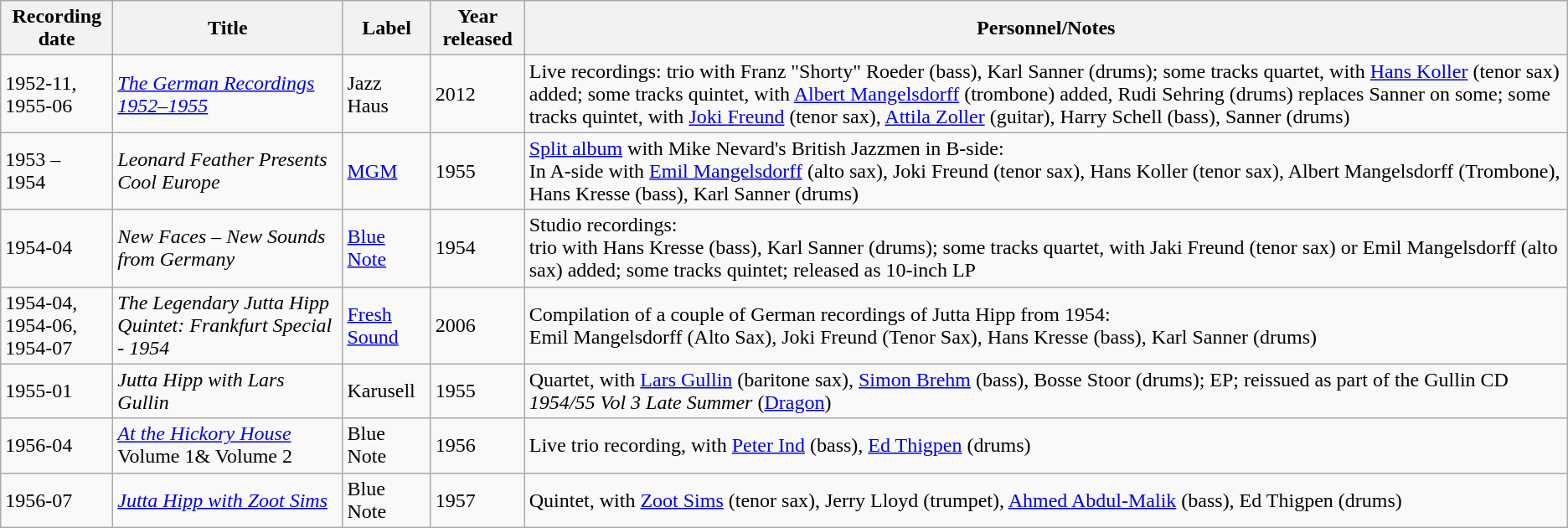<table class="wikitable sortable">
<tr>
<th>Recording date</th>
<th>Title</th>
<th>Label</th>
<th>Year released</th>
<th>Personnel/Notes</th>
</tr>
<tr>
<td>1952-11, <br>1955-06</td>
<td><em><a href='#'>The German Recordings 1952–1955</a></em></td>
<td>Jazz Haus</td>
<td>2012</td>
<td>Live recordings: trio with Franz "Shorty" Roeder (bass), Karl Sanner (drums); some tracks quartet, with <a href='#'>Hans Koller</a> (tenor sax) added; some tracks quintet, with <a href='#'>Albert Mangelsdorff</a> (trombone) added, Rudi Sehring (drums) replaces Sanner on some; some tracks quintet, with <a href='#'>Joki Freund</a> (tenor sax), <a href='#'>Attila Zoller</a> (guitar), Harry Schell (bass), Sanner (drums)</td>
</tr>
<tr>
<td>1953 –<br>1954</td>
<td><em>Leonard Feather Presents Cool Europe</em></td>
<td><a href='#'>MGM</a></td>
<td>1955</td>
<td><a href='#'>Split album</a> with Mike Nevard's British Jazzmen in B-side: <br>In A-side with <a href='#'>Emil Mangelsdorff</a> (alto sax), Joki Freund (tenor sax), Hans Koller (tenor sax), Albert Mangelsdorff (Trombone), Hans Kresse (bass), Karl Sanner (drums)</td>
</tr>
<tr>
<td>1954-04</td>
<td><em>New Faces – New Sounds from Germany</em></td>
<td><a href='#'>Blue Note</a></td>
<td>1954</td>
<td>Studio recordings: <br>trio with Hans Kresse (bass), Karl Sanner (drums); some tracks quartet, with Jaki Freund (tenor sax) or Emil Mangelsdorff (alto sax) added; some tracks quintet; released as 10-inch LP</td>
</tr>
<tr>
<td>1954-04, <br>1954-06, <br>1954-07</td>
<td><em>The Legendary Jutta Hipp Quintet: Frankfurt Special - 1954</em></td>
<td><a href='#'>Fresh Sound</a></td>
<td>2006</td>
<td>Compilation of a couple of German recordings of Jutta Hipp from 1954: <br>Emil Mangelsdorff (Alto Sax), Joki Freund (Tenor Sax), Hans Kresse (bass), Karl Sanner (drums)</td>
</tr>
<tr>
<td>1955-01</td>
<td><em>Jutta Hipp with Lars Gullin</em></td>
<td>Karusell</td>
<td>1955</td>
<td>Quartet, with <a href='#'>Lars Gullin</a> (baritone sax), <a href='#'>Simon Brehm</a> (bass), Bosse Stoor (drums); EP; reissued as part of the Gullin CD <em>1954/55 Vol 3 Late Summer</em> (<a href='#'>Dragon</a>)</td>
</tr>
<tr>
<td>1956-04</td>
<td><em><a href='#'>At the Hickory House</a></em> Volume 1& Volume 2</td>
<td>Blue Note</td>
<td>1956</td>
<td>Live trio recording, with <a href='#'>Peter Ind</a> (bass), <a href='#'>Ed Thigpen</a> (drums)</td>
</tr>
<tr>
<td>1956-07</td>
<td><em><a href='#'>Jutta Hipp with Zoot Sims</a></em></td>
<td>Blue Note</td>
<td>1957</td>
<td>Quintet, with <a href='#'>Zoot Sims</a> (tenor sax), Jerry Lloyd (trumpet), <a href='#'>Ahmed Abdul-Malik</a> (bass), Ed Thigpen (drums)</td>
</tr>
</table>
